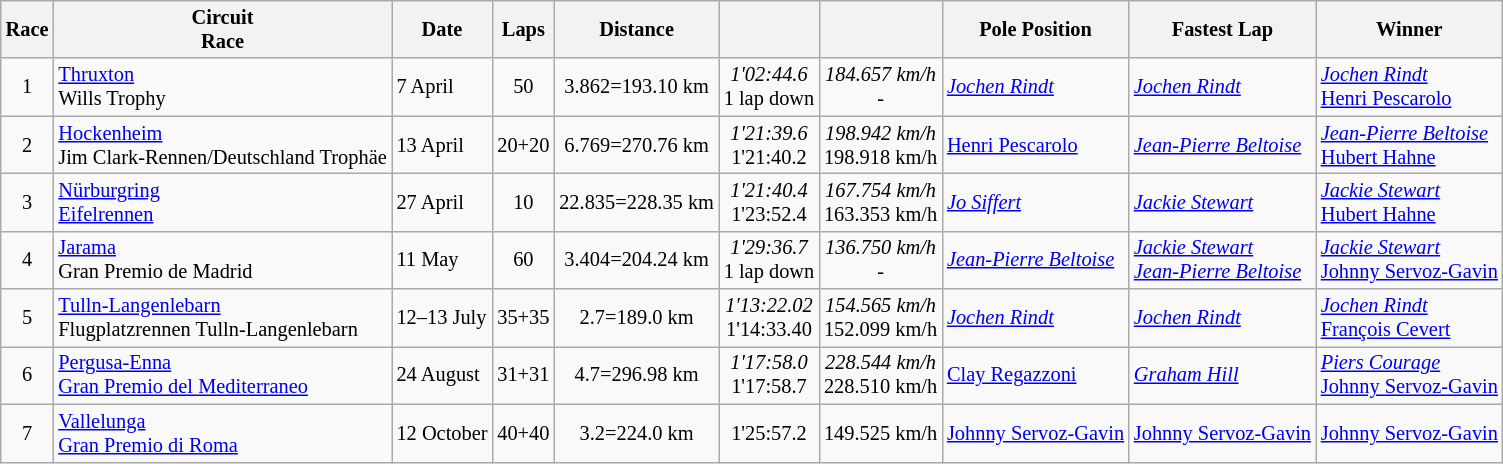<table class="wikitable" style="font-size: 85%; text-align:center">
<tr>
<th>Race</th>
<th>Circuit <br> Race</th>
<th>Date</th>
<th>Laps</th>
<th>Distance</th>
<th></th>
<th></th>
<th>Pole Position</th>
<th>Fastest Lap</th>
<th>Winner</th>
</tr>
<tr>
<td>1</td>
<td align="left"> <a href='#'>Thruxton</a> <br> Wills Trophy</td>
<td align="left">7 April</td>
<td>50</td>
<td>3.862=193.10 km</td>
<td><em>1'02:44.6</em><br>1 lap down</td>
<td><em>184.657 km/h</em><br>-</td>
<td align="left"> <em><a href='#'>Jochen Rindt</a></em></td>
<td align="left"> <em><a href='#'>Jochen Rindt</a></em></td>
<td align="left"> <em><a href='#'>Jochen Rindt</a></em><br>  <a href='#'>Henri Pescarolo</a></td>
</tr>
<tr>
<td>2</td>
<td align="left"> <a href='#'>Hockenheim</a> <br> Jim Clark-Rennen/Deutschland Trophäe</td>
<td align="left">13 April</td>
<td>20+20</td>
<td>6.769=270.76 km</td>
<td><em>1'21:39.6</em><br>1'21:40.2</td>
<td><em>198.942 km/h</em><br>198.918 km/h</td>
<td align="left"> <a href='#'>Henri Pescarolo</a></td>
<td align="left"> <em><a href='#'>Jean-Pierre Beltoise</a></em></td>
<td align="left"> <em><a href='#'>Jean-Pierre Beltoise</a></em><br> <a href='#'>Hubert Hahne</a></td>
</tr>
<tr>
<td>3</td>
<td align="left"> <a href='#'>Nürburgring</a> <br> <a href='#'>Eifelrennen</a></td>
<td align="left">27 April</td>
<td>10</td>
<td>22.835=228.35 km</td>
<td><em>1'21:40.4</em><br>1'23:52.4</td>
<td><em>167.754 km/h</em><br>163.353 km/h</td>
<td align="left"> <em><a href='#'>Jo Siffert</a></em></td>
<td align="left"> <em><a href='#'>Jackie Stewart</a></em></td>
<td align="left"> <em><a href='#'>Jackie Stewart</a></em><br> <a href='#'>Hubert Hahne</a></td>
</tr>
<tr>
<td>4</td>
<td align="left"> <a href='#'>Jarama</a> <br> Gran Premio de Madrid</td>
<td align="left">11 May</td>
<td>60</td>
<td>3.404=204.24 km</td>
<td><em>1'29:36.7</em><br>1 lap down</td>
<td><em>136.750 km/h</em><br>-</td>
<td align="left"> <em><a href='#'>Jean-Pierre Beltoise</a></em></td>
<td align="left"> <em><a href='#'>Jackie Stewart</a></em><br> <em><a href='#'>Jean-Pierre Beltoise</a></em></td>
<td align="left"> <em><a href='#'>Jackie Stewart</a></em><br> <a href='#'>Johnny Servoz-Gavin</a></td>
</tr>
<tr>
<td>5</td>
<td align="left"> <a href='#'>Tulln-Langenlebarn</a> <br> Flugplatzrennen Tulln-Langenlebarn</td>
<td align="left">12–13 July</td>
<td>35+35</td>
<td>2.7=189.0 km</td>
<td><em>1'13:22.02</em><br>1'14:33.40</td>
<td><em>154.565 km/h</em><br>152.099 km/h</td>
<td align="left"> <em><a href='#'>Jochen Rindt</a></em></td>
<td align="left"> <em><a href='#'>Jochen Rindt</a></em></td>
<td align="left"> <em><a href='#'>Jochen Rindt</a></em><br> <a href='#'>François Cevert</a></td>
</tr>
<tr>
<td>6</td>
<td align="left"> <a href='#'>Pergusa-Enna</a> <br> <a href='#'>Gran Premio del Mediterraneo</a></td>
<td align="left">24 August</td>
<td>31+31</td>
<td>4.7=296.98 km</td>
<td><em>1'17:58.0</em><br>1'17:58.7</td>
<td><em>228.544 km/h</em><br>228.510 km/h</td>
<td align="left"> <a href='#'>Clay Regazzoni</a></td>
<td align="left"> <em><a href='#'>Graham Hill</a></em></td>
<td align="left"> <em><a href='#'>Piers Courage</a></em><br> <a href='#'>Johnny Servoz-Gavin</a></td>
</tr>
<tr>
<td>7</td>
<td align="left"> <a href='#'>Vallelunga</a> <br> <a href='#'>Gran Premio di Roma</a></td>
<td align="left">12 October</td>
<td>40+40</td>
<td>3.2=224.0 km</td>
<td>1'25:57.2</td>
<td>149.525 km/h</td>
<td align="left"> <a href='#'>Johnny Servoz-Gavin</a></td>
<td align="left"> <a href='#'>Johnny Servoz-Gavin</a></td>
<td align="left"> <a href='#'>Johnny Servoz-Gavin</a></td>
</tr>
</table>
